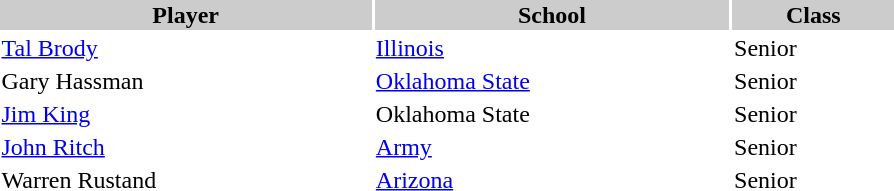<table style="width:600px" "border:'1' 'solid' 'gray' ">
<tr>
<th style="background:#ccc; width:23%;">Player</th>
<th style="background:#ccc; width:22%;">School</th>
<th style="background:#ccc; width:10%;">Class</th>
</tr>
<tr>
<td><a href='#'>Tal Brody</a></td>
<td><a href='#'>Illinois</a></td>
<td>Senior</td>
</tr>
<tr>
<td>Gary Hassman</td>
<td><a href='#'>Oklahoma State</a></td>
<td>Senior</td>
</tr>
<tr>
<td><a href='#'>Jim King</a></td>
<td>Oklahoma State</td>
<td>Senior</td>
</tr>
<tr>
<td><a href='#'>John Ritch</a></td>
<td><a href='#'>Army</a></td>
<td>Senior</td>
</tr>
<tr>
<td>Warren Rustand</td>
<td><a href='#'>Arizona</a></td>
<td>Senior</td>
</tr>
</table>
